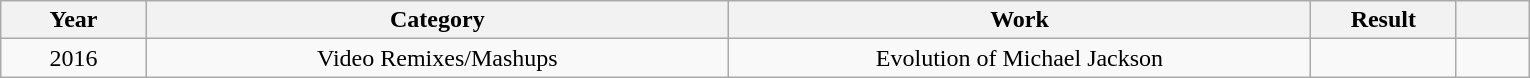<table class="wikitable">
<tr>
<th style="width:5%;">Year</th>
<th style="width:20%;">Category</th>
<th style="width:20%;">Work</th>
<th style="width:5%;">Result</th>
<th style="width:2.5%;"></th>
</tr>
<tr>
<td style="text-align:center;">2016</td>
<td style="text-align:center;">Video Remixes/Mashups</td>
<td style="text-align:center;">Evolution of Michael Jackson</td>
<td></td>
<td style="text-align:center;"></td>
</tr>
</table>
